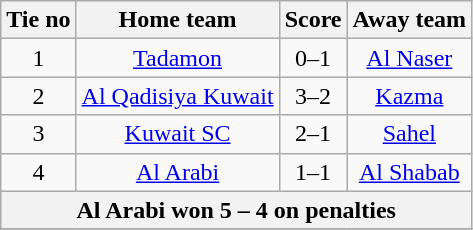<table class="wikitable" style="text-align: center">
<tr>
<th>Tie no</th>
<th>Home team</th>
<th>Score</th>
<th>Away team</th>
</tr>
<tr>
<td>1</td>
<td><a href='#'>Tadamon</a></td>
<td>0–1</td>
<td><a href='#'>Al Naser</a></td>
</tr>
<tr>
<td>2</td>
<td><a href='#'>Al Qadisiya Kuwait</a></td>
<td>3–2</td>
<td><a href='#'>Kazma</a></td>
</tr>
<tr>
<td>3</td>
<td><a href='#'>Kuwait SC</a></td>
<td>2–1</td>
<td><a href='#'>Sahel</a></td>
</tr>
<tr>
<td>4</td>
<td><a href='#'>Al Arabi</a></td>
<td>1–1</td>
<td><a href='#'>Al Shabab</a></td>
</tr>
<tr>
<th colspan="4">Al Arabi won 5 – 4 on penalties</th>
</tr>
<tr>
</tr>
</table>
